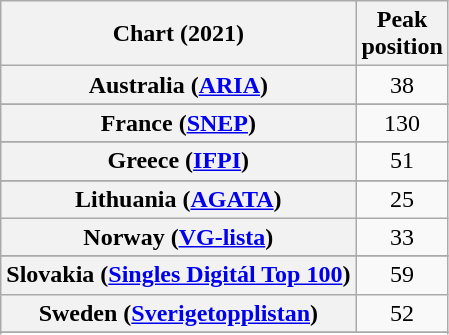<table class="wikitable sortable plainrowheaders" style="text-align:center">
<tr>
<th scope="col">Chart (2021)</th>
<th scope="col">Peak<br>position</th>
</tr>
<tr>
<th scope="row">Australia (<a href='#'>ARIA</a>)</th>
<td>38</td>
</tr>
<tr>
</tr>
<tr>
</tr>
<tr>
</tr>
<tr>
<th scope="row">France (<a href='#'>SNEP</a>)</th>
<td>130</td>
</tr>
<tr>
</tr>
<tr>
<th scope="row">Greece (<a href='#'>IFPI</a>)</th>
<td>51</td>
</tr>
<tr>
</tr>
<tr>
</tr>
<tr>
</tr>
<tr>
<th scope="row">Lithuania (<a href='#'>AGATA</a>)</th>
<td>25</td>
</tr>
<tr>
<th scope="row">Norway (<a href='#'>VG-lista</a>)</th>
<td>33</td>
</tr>
<tr>
</tr>
<tr>
<th scope="row">Slovakia (<a href='#'>Singles Digitál Top 100</a>)</th>
<td>59</td>
</tr>
<tr>
<th scope="row">Sweden (<a href='#'>Sverigetopplistan</a>)</th>
<td>52</td>
</tr>
<tr>
</tr>
<tr>
</tr>
<tr>
</tr>
</table>
